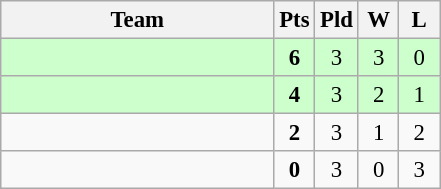<table class=wikitable style="text-align:center; font-size:95%">
<tr>
<th width=175>Team</th>
<th width=20>Pts</th>
<th width=20>Pld</th>
<th width=20>W</th>
<th width=20>L</th>
</tr>
<tr bgcolor=ccffcc>
<td style="text-align:left"></td>
<td><strong>6</strong></td>
<td>3</td>
<td>3</td>
<td>0</td>
</tr>
<tr bgcolor=ccffcc>
<td style="text-align:left"></td>
<td><strong>4</strong></td>
<td>3</td>
<td>2</td>
<td>1</td>
</tr>
<tr>
<td style="text-align:left"></td>
<td><strong>2</strong></td>
<td>3</td>
<td>1</td>
<td>2</td>
</tr>
<tr>
<td style="text-align:left"></td>
<td><strong>0</strong></td>
<td>3</td>
<td>0</td>
<td>3</td>
</tr>
</table>
